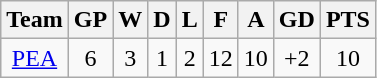<table class="wikitable" style="text-align:center;">
<tr>
<th>Team</th>
<th>GP</th>
<th>W</th>
<th>D</th>
<th>L</th>
<th>F</th>
<th>A</th>
<th>GD</th>
<th>PTS</th>
</tr>
<tr style="">
<td><a href='#'>PEA</a></td>
<td>6</td>
<td>3</td>
<td>1</td>
<td>2</td>
<td>12</td>
<td>10</td>
<td>+2</td>
<td>10</td>
</tr>
</table>
